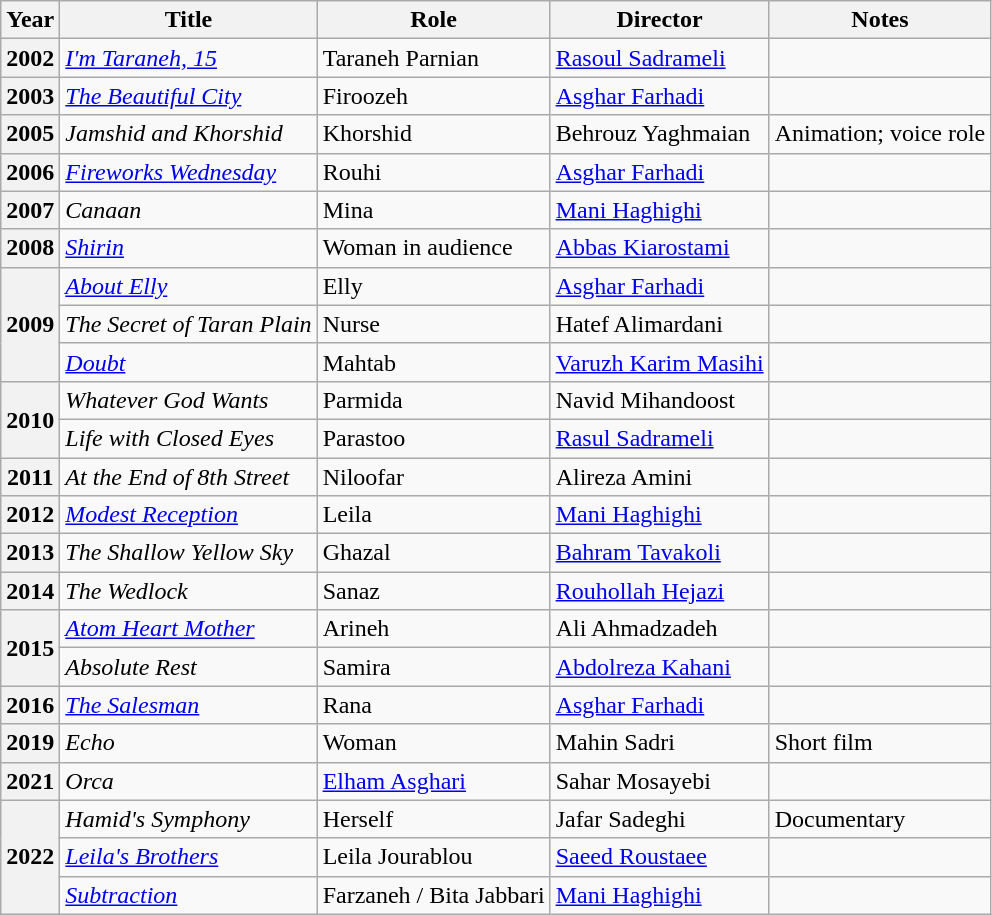<table class="wikitable plainrowheaders sortable"  style=font-size:100%>
<tr>
<th scope="col">Year</th>
<th scope="col">Title</th>
<th scope="col">Role</th>
<th scope="col">Director</th>
<th scope="col" class="unsortable">Notes</th>
</tr>
<tr>
<th scope=row>2002</th>
<td><em><a href='#'>I'm Taraneh, 15</a></em></td>
<td>Taraneh Parnian</td>
<td><a href='#'>Rasoul Sadrameli</a></td>
<td></td>
</tr>
<tr>
<th scope=row>2003</th>
<td><em><a href='#'>The Beautiful City</a></em></td>
<td>Firoozeh</td>
<td><a href='#'>Asghar Farhadi</a></td>
<td></td>
</tr>
<tr>
<th scope=row>2005</th>
<td><em>Jamshid and Khorshid</em></td>
<td>Khorshid</td>
<td>Behrouz Yaghmaian</td>
<td>Animation; voice role</td>
</tr>
<tr>
<th scope=row>2006</th>
<td><em><a href='#'>Fireworks Wednesday</a></em></td>
<td>Rouhi</td>
<td><a href='#'>Asghar Farhadi</a></td>
<td></td>
</tr>
<tr>
<th scope=row>2007</th>
<td><em>Canaan</em></td>
<td>Mina</td>
<td><a href='#'>Mani Haghighi</a></td>
<td></td>
</tr>
<tr>
<th scope=row>2008</th>
<td><em><a href='#'>Shirin</a></em></td>
<td>Woman in audience</td>
<td><a href='#'>Abbas Kiarostami</a></td>
<td></td>
</tr>
<tr>
<th scope=row rowspan="3">2009</th>
<td><em><a href='#'>About Elly</a></em></td>
<td>Elly</td>
<td><a href='#'>Asghar Farhadi</a></td>
<td></td>
</tr>
<tr>
<td><em>The Secret of Taran Plain</em></td>
<td>Nurse</td>
<td>Hatef Alimardani</td>
<td></td>
</tr>
<tr>
<td><em><a href='#'>Doubt</a></em></td>
<td>Mahtab</td>
<td><a href='#'>Varuzh Karim Masihi</a></td>
<td></td>
</tr>
<tr>
<th scope=row rowspan="2">2010</th>
<td><em>Whatever God Wants</em></td>
<td>Parmida</td>
<td>Navid Mihandoost</td>
<td></td>
</tr>
<tr>
<td><em>Life with Closed Eyes</em></td>
<td>Parastoo</td>
<td><a href='#'>Rasul Sadrameli</a></td>
<td></td>
</tr>
<tr>
<th scope=row>2011</th>
<td><em>At the End of 8th Street</em></td>
<td>Niloofar</td>
<td>Alireza Amini</td>
<td></td>
</tr>
<tr>
<th scope=row>2012</th>
<td><em><a href='#'>Modest Reception</a></em></td>
<td>Leila</td>
<td><a href='#'>Mani Haghighi</a></td>
<td></td>
</tr>
<tr>
<th scope=row>2013</th>
<td><em>The Shallow Yellow Sky</em></td>
<td>Ghazal</td>
<td><a href='#'>Bahram Tavakoli</a></td>
<td></td>
</tr>
<tr>
<th scope=row>2014</th>
<td><em>The Wedlock</em></td>
<td>Sanaz</td>
<td><a href='#'>Rouhollah Hejazi</a></td>
<td></td>
</tr>
<tr>
<th scope=row rowspan="2">2015</th>
<td><em><a href='#'>Atom Heart Mother</a></em></td>
<td>Arineh</td>
<td>Ali Ahmadzadeh</td>
<td></td>
</tr>
<tr>
<td><em>Absolute Rest</em></td>
<td>Samira</td>
<td><a href='#'>Abdolreza Kahani</a></td>
<td></td>
</tr>
<tr>
<th scope=row>2016</th>
<td><em><a href='#'>The Salesman</a></em></td>
<td>Rana</td>
<td><a href='#'>Asghar Farhadi</a></td>
<td></td>
</tr>
<tr>
<th scope=row>2019</th>
<td><em>Echo</em></td>
<td>Woman</td>
<td>Mahin Sadri</td>
<td>Short film</td>
</tr>
<tr>
<th scope=row>2021</th>
<td><em>Orca</em></td>
<td><a href='#'>Elham Asghari</a></td>
<td>Sahar Mosayebi</td>
<td></td>
</tr>
<tr>
<th scope=row rowspan="3">2022</th>
<td><em>Hamid's Symphony</em></td>
<td>Herself</td>
<td>Jafar Sadeghi</td>
<td>Documentary</td>
</tr>
<tr>
<td><em><a href='#'>Leila's Brothers</a></em></td>
<td>Leila Jourablou</td>
<td><a href='#'>Saeed Roustaee</a></td>
<td></td>
</tr>
<tr>
<td><em><a href='#'>Subtraction</a></em></td>
<td>Farzaneh / Bita Jabbari</td>
<td><a href='#'>Mani Haghighi</a></td>
<td></td>
</tr>
</table>
